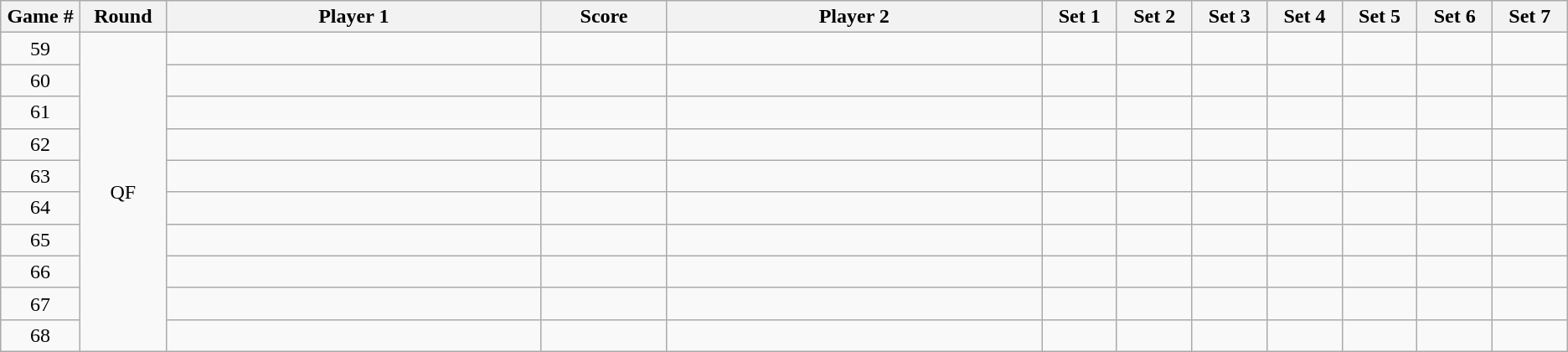<table class="wikitable">
<tr>
<th width="2%">Game #</th>
<th width="2%">Round</th>
<th width="15%">Player 1</th>
<th width="5%">Score</th>
<th width="15%">Player 2</th>
<th width="3%">Set 1</th>
<th width="3%">Set 2</th>
<th width="3%">Set 3</th>
<th width="3%">Set 4</th>
<th width="3%">Set 5</th>
<th width="3%">Set 6</th>
<th width="3%">Set 7</th>
</tr>
<tr style=text-align:center;>
<td>59</td>
<td rowspan=10>QF</td>
<td></td>
<td></td>
<td></td>
<td></td>
<td></td>
<td></td>
<td></td>
<td></td>
<td></td>
<td></td>
</tr>
<tr style=text-align:center;>
<td>60</td>
<td></td>
<td></td>
<td></td>
<td></td>
<td></td>
<td></td>
<td></td>
<td></td>
<td></td>
<td></td>
</tr>
<tr style=text-align:center;>
<td>61</td>
<td></td>
<td></td>
<td></td>
<td></td>
<td></td>
<td></td>
<td></td>
<td></td>
<td></td>
<td></td>
</tr>
<tr style=text-align:center;>
<td>62</td>
<td></td>
<td></td>
<td></td>
<td></td>
<td></td>
<td></td>
<td></td>
<td></td>
<td></td>
<td></td>
</tr>
<tr style=text-align:center;>
<td>63</td>
<td></td>
<td></td>
<td></td>
<td></td>
<td></td>
<td></td>
<td></td>
<td></td>
<td></td>
<td></td>
</tr>
<tr style=text-align:center;>
<td>64</td>
<td></td>
<td></td>
<td></td>
<td></td>
<td></td>
<td></td>
<td></td>
<td></td>
<td></td>
<td></td>
</tr>
<tr style=text-align:center;>
<td>65</td>
<td></td>
<td></td>
<td></td>
<td></td>
<td></td>
<td></td>
<td></td>
<td></td>
<td></td>
<td></td>
</tr>
<tr style=text-align:center;>
<td>66</td>
<td></td>
<td></td>
<td></td>
<td></td>
<td></td>
<td></td>
<td></td>
<td></td>
<td></td>
<td></td>
</tr>
<tr style=text-align:center;>
<td>67</td>
<td></td>
<td></td>
<td></td>
<td></td>
<td></td>
<td></td>
<td></td>
<td></td>
<td></td>
<td></td>
</tr>
<tr style=text-align:center;>
<td>68</td>
<td></td>
<td></td>
<td></td>
<td></td>
<td></td>
<td></td>
<td></td>
<td></td>
<td></td>
<td></td>
</tr>
</table>
